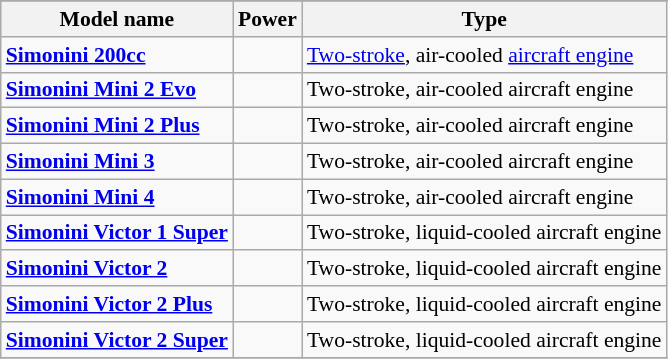<table class="wikitable" align=center style="font-size:90%;">
<tr>
</tr>
<tr style="background:#efefef;">
<th>Model name</th>
<th>Power</th>
<th>Type</th>
</tr>
<tr>
<td align=left><strong><a href='#'>Simonini 200cc</a></strong></td>
<td align=center></td>
<td align=left><a href='#'>Two-stroke</a>, air-cooled <a href='#'>aircraft engine</a></td>
</tr>
<tr>
<td align=left><strong><a href='#'>Simonini Mini 2 Evo</a></strong></td>
<td align=center></td>
<td align=left>Two-stroke, air-cooled aircraft engine</td>
</tr>
<tr>
<td align=left><strong><a href='#'>Simonini Mini 2 Plus</a></strong></td>
<td align=center></td>
<td align=left>Two-stroke, air-cooled aircraft engine</td>
</tr>
<tr>
<td align=left><strong><a href='#'>Simonini Mini 3</a></strong></td>
<td align=center></td>
<td align=left>Two-stroke, air-cooled aircraft engine</td>
</tr>
<tr>
<td align=left><strong><a href='#'>Simonini Mini 4</a></strong></td>
<td align=center></td>
<td align=left>Two-stroke, air-cooled aircraft engine</td>
</tr>
<tr>
<td align=left><strong><a href='#'>Simonini Victor 1 Super</a></strong></td>
<td align=center></td>
<td align=left>Two-stroke, liquid-cooled aircraft engine</td>
</tr>
<tr>
<td align=left><strong><a href='#'>Simonini Victor 2</a></strong></td>
<td align=center></td>
<td align=left>Two-stroke, liquid-cooled aircraft engine</td>
</tr>
<tr>
<td align=left><strong><a href='#'>Simonini Victor 2 Plus</a></strong></td>
<td align=center></td>
<td align=left>Two-stroke, liquid-cooled aircraft engine</td>
</tr>
<tr>
<td align=left><strong><a href='#'>Simonini Victor 2 Super</a></strong></td>
<td align=center></td>
<td align=left>Two-stroke, liquid-cooled aircraft engine</td>
</tr>
<tr>
</tr>
</table>
